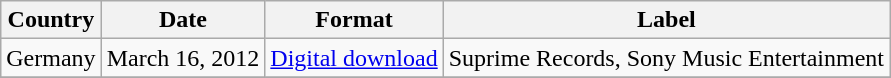<table class=wikitable>
<tr>
<th scope="col">Country</th>
<th scope="col">Date</th>
<th scope="col">Format</th>
<th scope="col">Label</th>
</tr>
<tr>
<td>Germany</td>
<td>March 16, 2012</td>
<td><a href='#'>Digital download</a></td>
<td>Suprime Records, Sony Music Entertainment</td>
</tr>
<tr>
</tr>
</table>
